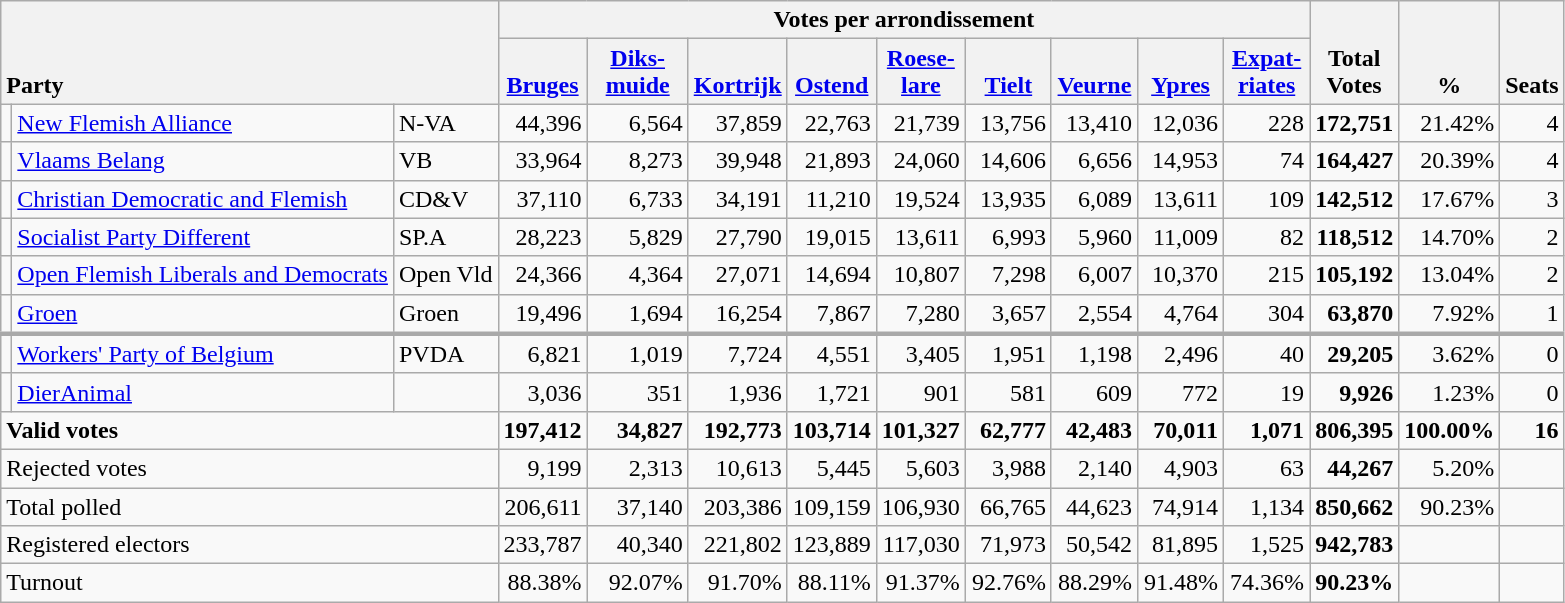<table class="wikitable" border="1" style="text-align:right;">
<tr>
<th style="text-align:left;" valign=bottom rowspan=2 colspan=3>Party</th>
<th colspan=9>Votes per arrondissement</th>
<th align=center valign=bottom rowspan=2 width="50">Total Votes</th>
<th align=center valign=bottom rowspan=2 width="50">%</th>
<th align=center valign=bottom rowspan=2>Seats</th>
</tr>
<tr>
<th align=center valign=bottom width="50"><a href='#'>Bruges</a></th>
<th align=center valign=bottom width="60"><a href='#'>Diks- muide</a></th>
<th align=center valign=bottom width="50"><a href='#'>Kortrijk</a></th>
<th align=center valign=bottom width="50"><a href='#'>Ostend</a></th>
<th align=center valign=bottom width="50"><a href='#'>Roese- lare</a></th>
<th align=center valign=bottom width="50"><a href='#'>Tielt</a></th>
<th align=center valign=bottom width="50"><a href='#'>Veurne</a></th>
<th align=center valign=bottom width="50"><a href='#'>Ypres</a></th>
<th align=center valign=bottom width="50"><a href='#'>Expat- riates</a></th>
</tr>
<tr>
<td></td>
<td align=left><a href='#'>New Flemish Alliance</a></td>
<td align=left>N-VA</td>
<td>44,396</td>
<td>6,564</td>
<td>37,859</td>
<td>22,763</td>
<td>21,739</td>
<td>13,756</td>
<td>13,410</td>
<td>12,036</td>
<td>228</td>
<td><strong>172,751</strong></td>
<td>21.42%</td>
<td>4</td>
</tr>
<tr>
<td></td>
<td align=left><a href='#'>Vlaams Belang</a></td>
<td align=left>VB</td>
<td>33,964</td>
<td>8,273</td>
<td>39,948</td>
<td>21,893</td>
<td>24,060</td>
<td>14,606</td>
<td>6,656</td>
<td>14,953</td>
<td>74</td>
<td><strong>164,427</strong></td>
<td>20.39%</td>
<td>4</td>
</tr>
<tr>
<td></td>
<td align=left><a href='#'>Christian Democratic and Flemish</a></td>
<td align=left>CD&V</td>
<td>37,110</td>
<td>6,733</td>
<td>34,191</td>
<td>11,210</td>
<td>19,524</td>
<td>13,935</td>
<td>6,089</td>
<td>13,611</td>
<td>109</td>
<td><strong>142,512</strong></td>
<td>17.67%</td>
<td>3</td>
</tr>
<tr>
<td></td>
<td align=left><a href='#'>Socialist Party Different</a></td>
<td align=left>SP.A</td>
<td>28,223</td>
<td>5,829</td>
<td>27,790</td>
<td>19,015</td>
<td>13,611</td>
<td>6,993</td>
<td>5,960</td>
<td>11,009</td>
<td>82</td>
<td><strong>118,512</strong></td>
<td>14.70%</td>
<td>2</td>
</tr>
<tr>
<td></td>
<td align=left style="white-space: nowrap;"><a href='#'>Open Flemish Liberals and Democrats</a></td>
<td align=left style="white-space: nowrap;">Open Vld</td>
<td>24,366</td>
<td>4,364</td>
<td>27,071</td>
<td>14,694</td>
<td>10,807</td>
<td>7,298</td>
<td>6,007</td>
<td>10,370</td>
<td>215</td>
<td><strong>105,192</strong></td>
<td>13.04%</td>
<td>2</td>
</tr>
<tr>
<td></td>
<td align=left><a href='#'>Groen</a></td>
<td align=left>Groen</td>
<td>19,496</td>
<td>1,694</td>
<td>16,254</td>
<td>7,867</td>
<td>7,280</td>
<td>3,657</td>
<td>2,554</td>
<td>4,764</td>
<td>304</td>
<td><strong>63,870</strong></td>
<td>7.92%</td>
<td>1</td>
</tr>
<tr style="border-top:3px solid darkgray;">
<td></td>
<td align=left><a href='#'>Workers' Party of Belgium</a></td>
<td align=left>PVDA</td>
<td>6,821</td>
<td>1,019</td>
<td>7,724</td>
<td>4,551</td>
<td>3,405</td>
<td>1,951</td>
<td>1,198</td>
<td>2,496</td>
<td>40</td>
<td><strong>29,205</strong></td>
<td>3.62%</td>
<td>0</td>
</tr>
<tr>
<td></td>
<td align=left><a href='#'>DierAnimal</a></td>
<td align=left></td>
<td>3,036</td>
<td>351</td>
<td>1,936</td>
<td>1,721</td>
<td>901</td>
<td>581</td>
<td>609</td>
<td>772</td>
<td>19</td>
<td><strong>9,926</strong></td>
<td>1.23%</td>
<td>0</td>
</tr>
<tr style="font-weight:bold">
<td align=left colspan=3>Valid votes</td>
<td>197,412</td>
<td>34,827</td>
<td>192,773</td>
<td>103,714</td>
<td>101,327</td>
<td>62,777</td>
<td>42,483</td>
<td>70,011</td>
<td>1,071</td>
<td>806,395</td>
<td>100.00%</td>
<td>16</td>
</tr>
<tr>
<td align=left colspan=3>Rejected votes</td>
<td>9,199</td>
<td>2,313</td>
<td>10,613</td>
<td>5,445</td>
<td>5,603</td>
<td>3,988</td>
<td>2,140</td>
<td>4,903</td>
<td>63</td>
<td><strong>44,267</strong></td>
<td>5.20%</td>
<td></td>
</tr>
<tr>
<td align=left colspan=3>Total polled</td>
<td>206,611</td>
<td>37,140</td>
<td>203,386</td>
<td>109,159</td>
<td>106,930</td>
<td>66,765</td>
<td>44,623</td>
<td>74,914</td>
<td>1,134</td>
<td><strong>850,662</strong></td>
<td>90.23%</td>
<td></td>
</tr>
<tr>
<td align=left colspan=3>Registered electors</td>
<td>233,787</td>
<td>40,340</td>
<td>221,802</td>
<td>123,889</td>
<td>117,030</td>
<td>71,973</td>
<td>50,542</td>
<td>81,895</td>
<td>1,525</td>
<td><strong>942,783</strong></td>
<td></td>
<td></td>
</tr>
<tr>
<td align=left colspan=3>Turnout</td>
<td>88.38%</td>
<td>92.07%</td>
<td>91.70%</td>
<td>88.11%</td>
<td>91.37%</td>
<td>92.76%</td>
<td>88.29%</td>
<td>91.48%</td>
<td>74.36%</td>
<td><strong>90.23%</strong></td>
<td></td>
<td></td>
</tr>
</table>
